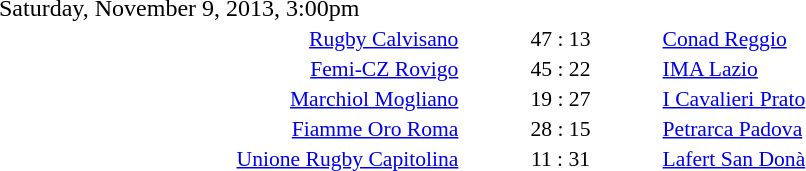<table style="width:70%;" cellspacing="1">
<tr>
<th width=35%></th>
<th width=15%></th>
<th></th>
</tr>
<tr>
<td>Saturday, November 9, 2013, 3:00pm</td>
</tr>
<tr style=font-size:90%>
<td align=right><a href='#'>Rugby Calvisano</a></td>
<td align=center>47 : 13</td>
<td><a href='#'>Conad Reggio</a></td>
</tr>
<tr style=font-size:90%>
<td align=right><a href='#'>Femi-CZ Rovigo</a></td>
<td align=center>45 : 22</td>
<td><a href='#'>IMA Lazio</a></td>
</tr>
<tr style=font-size:90%>
<td align=right><a href='#'>Marchiol Mogliano</a></td>
<td align=center>19 : 27</td>
<td><a href='#'>I Cavalieri Prato</a></td>
</tr>
<tr style=font-size:90%>
<td align=right><a href='#'>Fiamme Oro Roma</a></td>
<td align=center>28 : 15</td>
<td><a href='#'>Petrarca Padova</a></td>
</tr>
<tr style=font-size:90%>
<td align=right><a href='#'>Unione Rugby Capitolina</a></td>
<td align=center>11 : 31</td>
<td><a href='#'>Lafert San Donà</a></td>
</tr>
</table>
